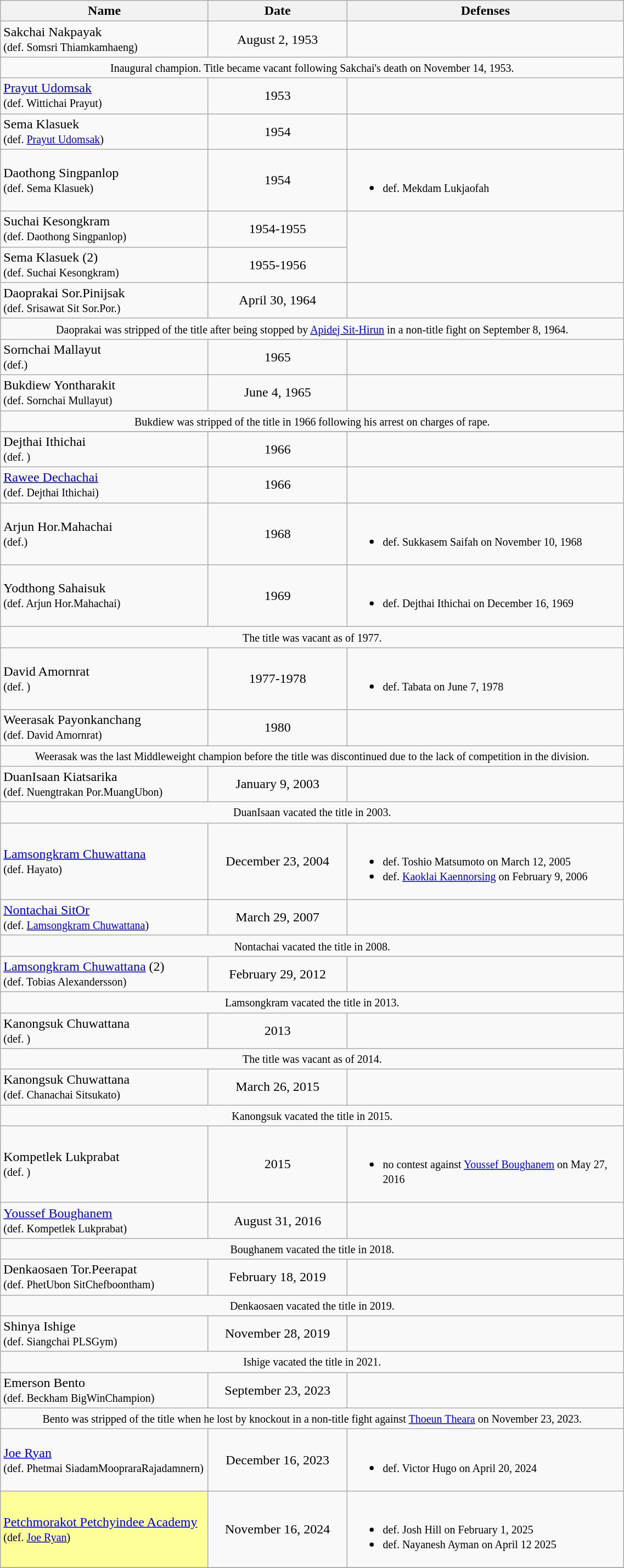<table class="wikitable" width=60%>
<tr>
<th width=30%>Name</th>
<th width=20%>Date</th>
<th width=40%>Defenses</th>
</tr>
<tr>
<td align=left> Sakchai Nakpayak <br><small>(def. Somsri Thiamkamhaeng)</small></td>
<td align=center>August 2, 1953</td>
<td></td>
</tr>
<tr>
<td colspan=4 align=center><small>Inaugural champion. Title became vacant following Sakchai's death on November 14, 1953.</small></td>
</tr>
<tr>
<td align=left> <a href='#'>Prayut Udomsak</a><br><small>(def. Wittichai Prayut)</small></td>
<td align=center>1953</td>
<td></td>
</tr>
<tr>
<td align=left> Sema Klasuek <br><small>(def. <a href='#'>Prayut Udomsak</a>)</small></td>
<td align=center>1954</td>
<td></td>
</tr>
<tr>
<td align=left> Daothong Singpanlop <br><small>(def. Sema Klasuek)</small></td>
<td align=center>1954</td>
<td><br><ul><li><small>def. Mekdam Lukjaofah</small></li></ul></td>
</tr>
<tr>
<td align=left> Suchai Kesongkram <br><small>(def. Daothong Singpanlop)</small></td>
<td align=center>1954-1955</td>
</tr>
<tr>
<td align=left> Sema Klasuek (2) <br><small>(def. Suchai Kesongkram)</small></td>
<td align=center>1955-1956</td>
</tr>
<tr>
<td align=left> Daoprakai Sor.Pinijsak <br><small>(def. Srisawat Sit Sor.Por.)</small></td>
<td align=center>April 30, 1964</td>
<td></td>
</tr>
<tr>
<td colspan=4 align=center><small>Daoprakai was stripped of the title after being stopped by <a href='#'>Apidej Sit-Hirun</a> in a non-title fight on September 8, 1964.</small></td>
</tr>
<tr>
<td align=left> Sornchai Mallayut <br><small>(def.)</small></td>
<td align=center>1965</td>
<td></td>
</tr>
<tr>
<td align=left> Bukdiew Yontharakit <br><small>(def. Sornchai Mullayut)</small></td>
<td align=center>June 4, 1965</td>
<td></td>
</tr>
<tr>
<td colspan=4 align=center><small>Bukdiew was stripped of the title in 1966 following his arrest on charges of rape.</small></td>
</tr>
<tr>
</tr>
<tr>
<td align=left> Dejthai Ithichai <br><small>(def. )</small></td>
<td align=center>1966</td>
<td></td>
</tr>
<tr>
<td align=left> <a href='#'>Rawee Dechachai</a> <br><small>(def. Dejthai Ithichai)</small></td>
<td align=center>1966</td>
<td></td>
</tr>
<tr>
<td align=left> Arjun Hor.Mahachai <br><small>(def.)</small></td>
<td align=center>1968</td>
<td><br><ul><li><small>def. Sukkasem Saifah on November 10, 1968</small></li></ul></td>
</tr>
<tr>
<td align=left> Yodthong Sahaisuk <br><small>(def. Arjun Hor.Mahachai)</small></td>
<td align=center>1969</td>
<td><br><ul><li><small>def. Dejthai Ithichai on December 16, 1969</small></li></ul></td>
</tr>
<tr>
<td colspan=4 align=center><small> The title was vacant as of 1977.</small></td>
</tr>
<tr>
<td align=left> David Amornrat <br><small>(def. )</small></td>
<td align=center>1977-1978</td>
<td><br><ul><li><small>def. Tabata on June 7, 1978</small></li></ul></td>
</tr>
<tr>
<td align=left> Weerasak Payonkanchang <br><small>(def. David Amornrat)</small></td>
<td align=center>1980</td>
<td></td>
</tr>
<tr>
<td colspan=4 align=center><small> Weerasak was the last Middleweight champion before the title was discontinued due to the lack of competition in the division.</small></td>
</tr>
<tr>
<td align=left> DuanIsaan Kiatsarika <br><small>(def. Nuengtrakan Por.MuangUbon)</small></td>
<td align=center>January 9, 2003</td>
<td></td>
</tr>
<tr>
<td colspan=4 align=center><small>DuanIsaan vacated the title in 2003.</small></td>
</tr>
<tr>
<td align=left> <a href='#'>Lamsongkram Chuwattana</a> <br><small>(def. Hayato)</small></td>
<td align=center>December 23, 2004</td>
<td><br><ul><li><small>def. Toshio Matsumoto on March 12, 2005</small></li><li><small>def. <a href='#'>Kaoklai Kaennorsing</a> on February 9, 2006</small></li></ul></td>
</tr>
<tr>
<td align=left> <a href='#'>Nontachai SitOr</a><br><small>(def. <a href='#'>Lamsongkram Chuwattana</a>)</small></td>
<td align=center>March 29, 2007</td>
<td></td>
</tr>
<tr>
<td colspan=4 align=center><small>Nontachai vacated the title in 2008.</small></td>
</tr>
<tr>
<td align=left> <a href='#'>Lamsongkram Chuwattana</a> (2) <br><small>(def. Tobias Alexandersson)</small></td>
<td align=center>February 29, 2012</td>
<td></td>
</tr>
<tr>
<td colspan=4 align=center><small>Lamsongkram vacated the title in 2013.</small></td>
</tr>
<tr>
<td align=left> Kanongsuk Chuwattana <br><small>(def. )</small></td>
<td align=center>2013</td>
<td></td>
</tr>
<tr>
<td colspan=4 align=center><small> The title was vacant as of 2014.</small></td>
</tr>
<tr>
<td align=left> Kanongsuk Chuwattana <br><small>(def. Chanachai Sitsukato)</small></td>
<td align=center>March 26, 2015</td>
<td></td>
</tr>
<tr>
<td colspan=4 align=center><small>Kanongsuk vacated the title in 2015.</small></td>
</tr>
<tr>
<td align=left> Kompetlek Lukprabat <br><small>(def. )</small></td>
<td align=center>2015</td>
<td><br><ul><li><small>no contest against <a href='#'>Youssef Boughanem</a> on May 27, 2016</small></li></ul></td>
</tr>
<tr>
<td align=left> <a href='#'>Youssef Boughanem</a> <br><small>(def. Kompetlek Lukprabat)</small></td>
<td align=center>August 31, 2016</td>
<td></td>
</tr>
<tr>
<td colspan=4 align=center><small>Boughanem vacated the title in 2018.</small></td>
</tr>
<tr>
<td align=left> Denkaosaen Tor.Peerapat <br><small>(def. PhetUbon SitChefboontham)</small></td>
<td align=center>February 18, 2019</td>
<td></td>
</tr>
<tr>
<td colspan=4 align=center><small>Denkaosaen vacated the title in 2019.</small></td>
</tr>
<tr>
<td align=left> Shinya Ishige <br><small>(def. Siangchai PLSGym)</small></td>
<td align=center>November 28, 2019</td>
<td></td>
</tr>
<tr>
<td colspan=4 align=center><small>Ishige vacated the title in 2021.</small></td>
</tr>
<tr>
<td align=left> Emerson Bento <br><small>(def. Beckham BigWinChampion)</small></td>
<td align=center>September 23, 2023</td>
<td></td>
</tr>
<tr>
<td colspan=4 align=center><small>Bento was stripped of the title when he lost by knockout in a non-title fight against <a href='#'>Thoeun Theara</a> on November 23, 2023.</small></td>
</tr>
<tr>
<td align=left> <a href='#'>Joe Ryan</a> <br><small>(def. Phetmai SiadamMoopraraRajadamnern)</small></td>
<td align=center>December 16, 2023</td>
<td><br><ul><li><small>def. Victor Hugo on April 20, 2024</small></li></ul></td>
</tr>
<tr>
<td align=left bgcolor="#FFFF99"> <a href='#'>Petchmorakot Petchyindee Academy</a> <br><small>(def. <a href='#'>Joe Ryan</a>)</small></td>
<td align=center>November 16, 2024</td>
<td><br><ul><li><small>def. Josh Hill on February 1, 2025</small></li><li><small>def. Nayanesh Ayman on April 12 2025</small></li></ul></td>
</tr>
<tr>
</tr>
</table>
